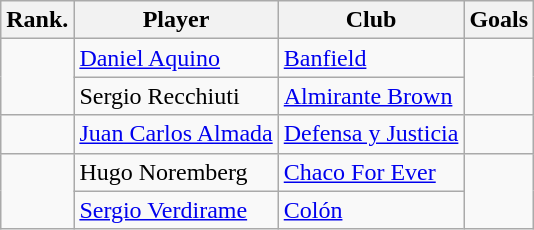<table class= "wikitable">
<tr>
<th>Rank.</th>
<th>Player</th>
<th>Club</th>
<th>Goals</th>
</tr>
<tr>
<td rowspan=2></td>
<td> <a href='#'>Daniel Aquino</a></td>
<td><a href='#'>Banfield</a></td>
<td rowspan=2></td>
</tr>
<tr>
<td> Sergio Recchiuti</td>
<td><a href='#'>Almirante Brown</a></td>
</tr>
<tr>
<td></td>
<td> <a href='#'>Juan Carlos Almada</a></td>
<td><a href='#'>Defensa y Justicia</a></td>
<td></td>
</tr>
<tr>
<td rowspan=2></td>
<td> Hugo Noremberg</td>
<td><a href='#'>Chaco For Ever</a></td>
<td rowspan=2></td>
</tr>
<tr>
<td> <a href='#'>Sergio Verdirame</a></td>
<td><a href='#'>Colón</a></td>
</tr>
</table>
